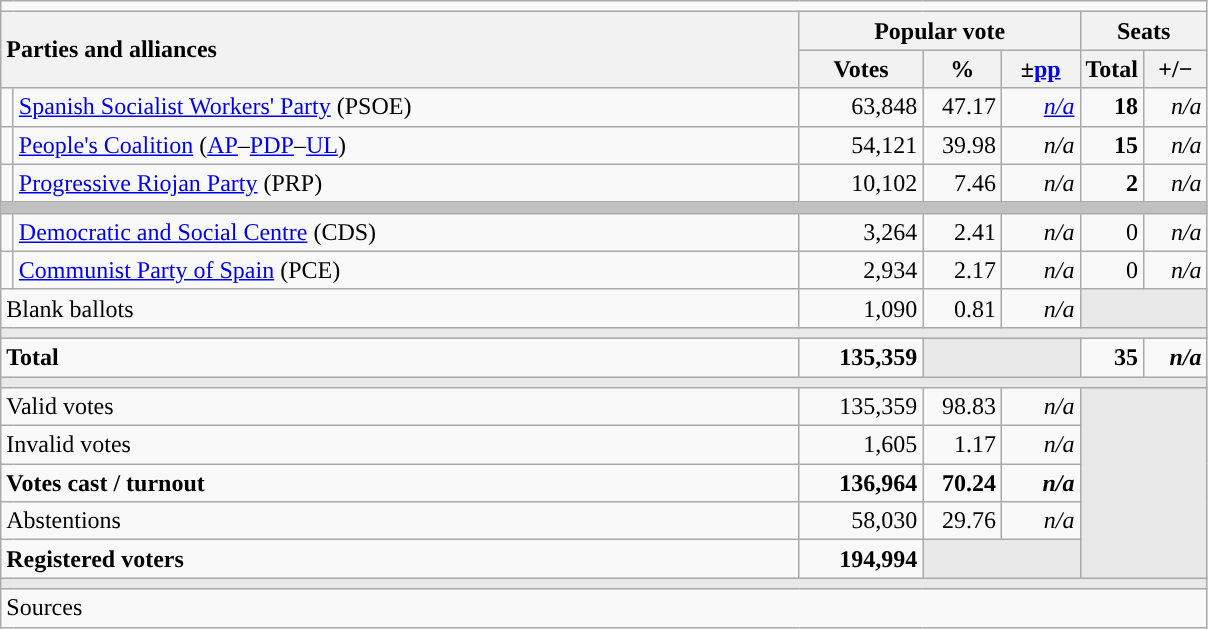<table class="wikitable" style="text-align:right;">
<tr>
<td colspan="7"></td>
</tr>
<tr>
<th style="text-align:left;" rowspan="2" colspan="2" width="525">Parties and alliances</th>
<th colspan="3">Popular vote</th>
<th colspan="2">Seats</th>
</tr>
<tr>
<th width="75">Votes</th>
<th width="45">%</th>
<th width="45">±<a href='#'>pp</a></th>
<th width="35">Total</th>
<th width="35">+/−</th>
</tr>
<tr>
<td width="1" style="color:inherit;background:"></td>
<td align="left"><a href='#'>Spanish Socialist Workers' Party</a> (PSOE)</td>
<td>63,848</td>
<td>47.17</td>
<td><em><a href='#'>n/a</a></em></td>
<td><strong>18</strong></td>
<td><em>n/a</em></td>
</tr>
<tr>
<td style="color:inherit;background:"></td>
<td align="left"><a href='#'>People's Coalition</a> (<a href='#'>AP</a>–<a href='#'>PDP</a>–<a href='#'>UL</a>)</td>
<td>54,121</td>
<td>39.98</td>
<td><em>n/a</em></td>
<td><strong>15</strong></td>
<td><em>n/a</em></td>
</tr>
<tr>
<td style="color:inherit;background:"></td>
<td align="left"><a href='#'>Progressive Riojan Party</a> (PRP)</td>
<td>10,102</td>
<td>7.46</td>
<td><em>n/a</em></td>
<td><strong>2</strong></td>
<td><em>n/a</em></td>
</tr>
<tr>
<td colspan="7" bgcolor="#C0C0C0"></td>
</tr>
<tr>
<td style="color:inherit;background:"></td>
<td align="left"><a href='#'>Democratic and Social Centre</a> (CDS)</td>
<td>3,264</td>
<td>2.41</td>
<td><em>n/a</em></td>
<td>0</td>
<td><em>n/a</em></td>
</tr>
<tr>
<td style="color:inherit;background:"></td>
<td align="left"><a href='#'>Communist Party of Spain</a> (PCE)</td>
<td>2,934</td>
<td>2.17</td>
<td><em>n/a</em></td>
<td>0</td>
<td><em>n/a</em></td>
</tr>
<tr>
<td align="left" colspan="2">Blank ballots</td>
<td>1,090</td>
<td>0.81</td>
<td><em>n/a</em></td>
<td bgcolor="#E9E9E9" colspan="2"></td>
</tr>
<tr>
<td colspan="7" bgcolor="#E9E9E9"></td>
</tr>
<tr style="font-weight:bold;">
<td align="left" colspan="2">Total</td>
<td>135,359</td>
<td bgcolor="#E9E9E9" colspan="2"></td>
<td>35</td>
<td><em>n/a</em></td>
</tr>
<tr>
<td colspan="7" bgcolor="#E9E9E9"></td>
</tr>
<tr>
<td align="left" colspan="2">Valid votes</td>
<td>135,359</td>
<td>98.83</td>
<td><em>n/a</em></td>
<td bgcolor="#E9E9E9" colspan="2" rowspan="5"></td>
</tr>
<tr>
<td align="left" colspan="2">Invalid votes</td>
<td>1,605</td>
<td>1.17</td>
<td><em>n/a</em></td>
</tr>
<tr style="font-weight:bold;">
<td align="left" colspan="2">Votes cast / turnout</td>
<td>136,964</td>
<td>70.24</td>
<td><em>n/a</em></td>
</tr>
<tr>
<td align="left" colspan="2">Abstentions</td>
<td>58,030</td>
<td>29.76</td>
<td><em>n/a</em></td>
</tr>
<tr style="font-weight:bold;">
<td align="left" colspan="2">Registered voters</td>
<td>194,994</td>
<td bgcolor="#E9E9E9" colspan="2"></td>
</tr>
<tr>
<td colspan="7" bgcolor="#E9E9E9"></td>
</tr>
<tr>
<td align="left" colspan="7">Sources</td>
</tr>
</table>
